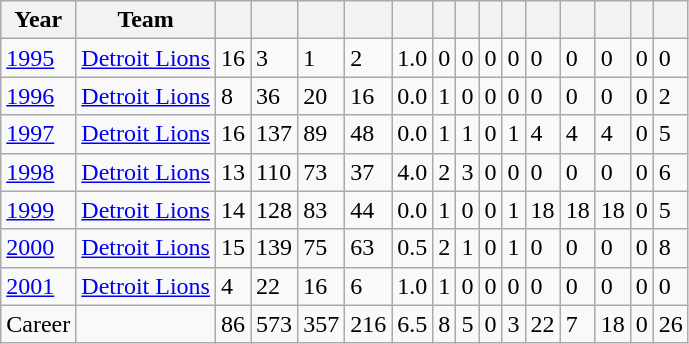<table class="wikitable sortable">
<tr>
<th>Year</th>
<th>Team</th>
<th></th>
<th></th>
<th></th>
<th></th>
<th></th>
<th></th>
<th></th>
<th></th>
<th></th>
<th></th>
<th></th>
<th></th>
<th></th>
<th></th>
</tr>
<tr>
<td><a href='#'>1995</a></td>
<td><a href='#'>Detroit Lions</a></td>
<td>16</td>
<td>3</td>
<td>1</td>
<td>2</td>
<td>1.0</td>
<td>0</td>
<td>0</td>
<td>0</td>
<td>0</td>
<td>0</td>
<td>0</td>
<td>0</td>
<td>0</td>
<td>0</td>
</tr>
<tr>
<td><a href='#'>1996</a></td>
<td><a href='#'>Detroit Lions</a></td>
<td>8</td>
<td>36</td>
<td>20</td>
<td>16</td>
<td>0.0</td>
<td>1</td>
<td>0</td>
<td>0</td>
<td>0</td>
<td>0</td>
<td>0</td>
<td>0</td>
<td>0</td>
<td>2</td>
</tr>
<tr>
<td><a href='#'>1997</a></td>
<td><a href='#'>Detroit Lions</a></td>
<td>16</td>
<td>137</td>
<td>89</td>
<td>48</td>
<td>0.0</td>
<td>1</td>
<td>1</td>
<td>0</td>
<td>1</td>
<td>4</td>
<td>4</td>
<td>4</td>
<td>0</td>
<td>5</td>
</tr>
<tr>
<td><a href='#'>1998</a></td>
<td><a href='#'>Detroit Lions</a></td>
<td>13</td>
<td>110</td>
<td>73</td>
<td>37</td>
<td>4.0</td>
<td>2</td>
<td>3</td>
<td>0</td>
<td>0</td>
<td>0</td>
<td>0</td>
<td>0</td>
<td>0</td>
<td>6</td>
</tr>
<tr>
<td><a href='#'>1999</a></td>
<td><a href='#'>Detroit Lions</a></td>
<td>14</td>
<td>128</td>
<td>83</td>
<td>44</td>
<td>0.0</td>
<td>1</td>
<td>0</td>
<td>0</td>
<td>1</td>
<td>18</td>
<td>18</td>
<td>18</td>
<td>0</td>
<td>5</td>
</tr>
<tr>
<td><a href='#'>2000</a></td>
<td><a href='#'>Detroit Lions</a></td>
<td>15</td>
<td>139</td>
<td>75</td>
<td>63</td>
<td>0.5</td>
<td>2</td>
<td>1</td>
<td>0</td>
<td>1</td>
<td>0</td>
<td>0</td>
<td>0</td>
<td>0</td>
<td>8</td>
</tr>
<tr>
<td><a href='#'>2001</a></td>
<td><a href='#'>Detroit Lions</a></td>
<td>4</td>
<td>22</td>
<td>16</td>
<td>6</td>
<td>1.0</td>
<td>1</td>
<td>0</td>
<td>0</td>
<td>0</td>
<td>0</td>
<td>0</td>
<td>0</td>
<td>0</td>
<td>0</td>
</tr>
<tr class="sortbottom">
<td>Career</td>
<td></td>
<td>86</td>
<td>573</td>
<td>357</td>
<td>216</td>
<td>6.5</td>
<td>8</td>
<td>5</td>
<td>0</td>
<td>3</td>
<td>22</td>
<td>7</td>
<td>18</td>
<td>0</td>
<td>26</td>
</tr>
</table>
